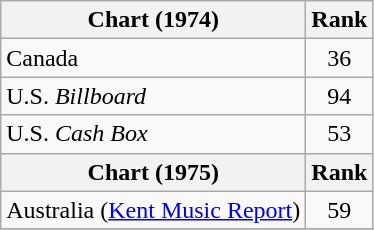<table class="wikitable sortable">
<tr>
<th align="left">Chart (1974)</th>
<th style="text-align:center;">Rank</th>
</tr>
<tr>
<td>Canada </td>
<td style="text-align:center;">36</td>
</tr>
<tr>
<td>U.S. <em>Billboard</em> </td>
<td style="text-align:center;">94</td>
</tr>
<tr>
<td>U.S. <em>Cash Box</em> </td>
<td style="text-align:center;">53</td>
</tr>
<tr>
<th align="left">Chart (1975)</th>
<th style="text-align:center;">Rank</th>
</tr>
<tr>
<td>Australia (<a href='#'>Kent Music Report</a>)</td>
<td style="text-align:center;">59</td>
</tr>
<tr>
</tr>
</table>
